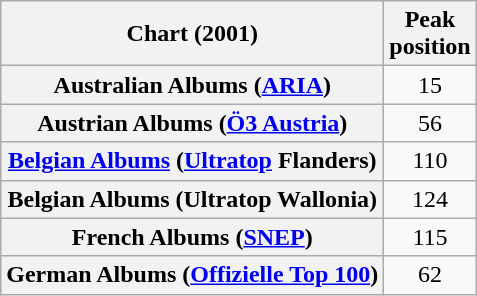<table class="wikitable sortable plainrowheaders">
<tr>
<th scope="col">Chart (2001)</th>
<th scope="col">Peak<br>position</th>
</tr>
<tr>
<th scope="row">Australian Albums (<a href='#'>ARIA</a>)</th>
<td align="center">15</td>
</tr>
<tr>
<th scope="row">Austrian Albums (<a href='#'>Ö3 Austria</a>)</th>
<td align="center">56</td>
</tr>
<tr>
<th scope="row"><a href='#'>Belgian Albums</a> (<a href='#'>Ultratop</a> Flanders)</th>
<td align="center">110</td>
</tr>
<tr>
<th scope="row">Belgian Albums (Ultratop Wallonia)</th>
<td align="center">124</td>
</tr>
<tr>
<th scope="row">French Albums (<a href='#'>SNEP</a>)</th>
<td align="center">115</td>
</tr>
<tr>
<th scope="row">German Albums (<a href='#'>Offizielle Top 100</a>)</th>
<td align="center">62</td>
</tr>
</table>
